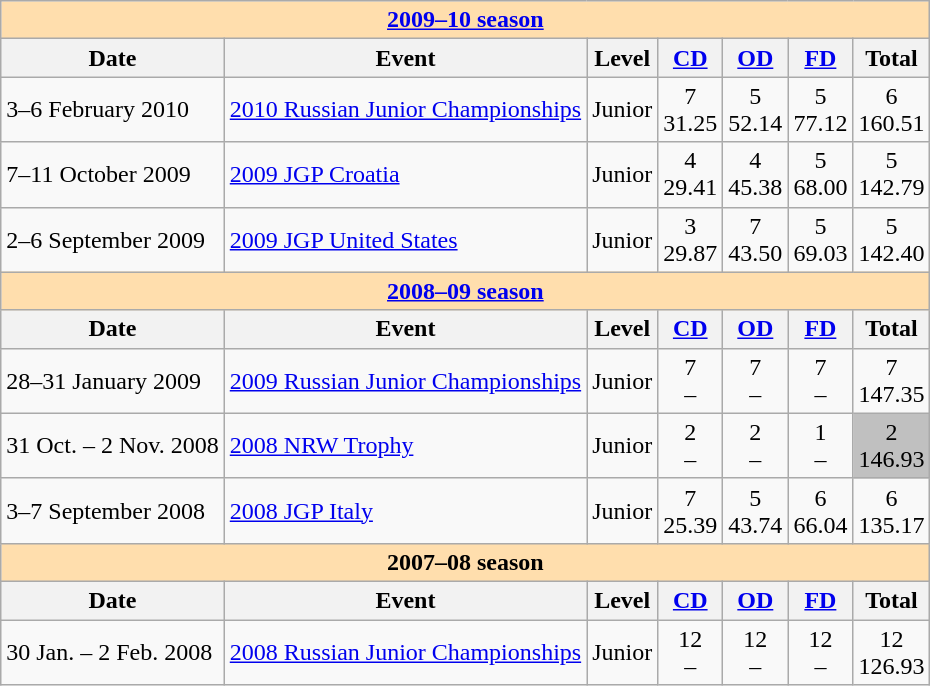<table class="wikitable">
<tr>
<th style="background-color: #ffdead;" colspan=7 align="center"><a href='#'>2009–10 season</a></th>
</tr>
<tr>
<th>Date</th>
<th>Event</th>
<th>Level</th>
<th><a href='#'>CD</a></th>
<th><a href='#'>OD</a></th>
<th><a href='#'>FD</a></th>
<th>Total</th>
</tr>
<tr>
<td>3–6 February 2010</td>
<td><a href='#'>2010 Russian Junior Championships</a></td>
<td>Junior</td>
<td align=center>7 <br> 31.25</td>
<td align=center>5 <br> 52.14</td>
<td align=center>5 <br> 77.12</td>
<td align=center>6 <br> 160.51</td>
</tr>
<tr>
<td>7–11 October 2009</td>
<td><a href='#'>2009 JGP Croatia</a></td>
<td>Junior</td>
<td align=center>4 <br> 29.41</td>
<td align=center>4 <br> 45.38</td>
<td align=center>5 <br> 68.00</td>
<td align=center>5 <br> 142.79</td>
</tr>
<tr>
<td>2–6 September 2009</td>
<td><a href='#'>2009 JGP United States</a></td>
<td>Junior</td>
<td align=center>3 <br> 29.87</td>
<td align=center>7 <br> 43.50</td>
<td align=center>5 <br> 69.03</td>
<td align=center>5 <br> 142.40</td>
</tr>
<tr>
<th style="background-color: #ffdead;" colspan=7 align="center"><a href='#'>2008–09 season</a></th>
</tr>
<tr>
<th>Date</th>
<th>Event</th>
<th>Level</th>
<th><a href='#'>CD</a></th>
<th><a href='#'>OD</a></th>
<th><a href='#'>FD</a></th>
<th>Total</th>
</tr>
<tr>
<td>28–31 January 2009</td>
<td><a href='#'>2009 Russian Junior Championships</a></td>
<td>Junior</td>
<td align=center>7 <br> –</td>
<td align=center>7 <br> –</td>
<td align=center>7 <br> –</td>
<td align=center>7 <br> 147.35</td>
</tr>
<tr>
<td>31 Oct. – 2 Nov. 2008</td>
<td><a href='#'>2008 NRW Trophy</a></td>
<td>Junior</td>
<td align=center>2 <br> –</td>
<td align=center>2 <br> –</td>
<td align=center>1 <br> –</td>
<td align=center bgcolor=silver>2 <br> 146.93</td>
</tr>
<tr>
<td>3–7 September 2008</td>
<td><a href='#'>2008 JGP Italy</a></td>
<td>Junior</td>
<td align=center>7 <br> 25.39</td>
<td align=center>5 <br> 43.74</td>
<td align=center>6 <br> 66.04</td>
<td align=center>6 <br> 135.17</td>
</tr>
<tr>
<th style="background-color: #ffdead;" colspan=7 align="center">2007–08 season</th>
</tr>
<tr>
<th>Date</th>
<th>Event</th>
<th>Level</th>
<th><a href='#'>CD</a></th>
<th><a href='#'>OD</a></th>
<th><a href='#'>FD</a></th>
<th>Total</th>
</tr>
<tr>
<td>30 Jan. – 2 Feb. 2008</td>
<td><a href='#'>2008 Russian Junior Championships</a></td>
<td>Junior</td>
<td align=center>12 <br> –</td>
<td align=center>12 <br> –</td>
<td align=center>12 <br> –</td>
<td align=center>12 <br> 126.93</td>
</tr>
</table>
